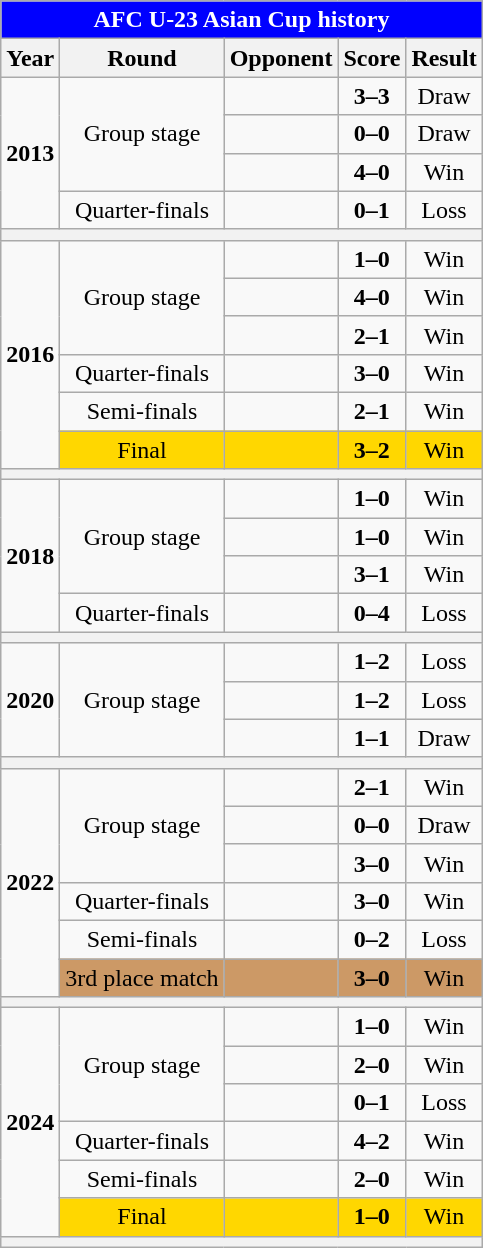<table class="wikitable" style="text-align: center;font-size:100%;">
<tr>
<th colspan="5"style=background:blue;color:white>AFC U-23 Asian Cup history</th>
</tr>
<tr>
<th>Year</th>
<th>Round</th>
<th>Opponent</th>
<th>Score</th>
<th>Result</th>
</tr>
<tr>
<td rowspan=4><strong>2013</strong></td>
<td rowspan=3>Group stage</td>
<td align="left"></td>
<td><strong>3–3</strong></td>
<td>Draw</td>
</tr>
<tr>
<td align="left"></td>
<td><strong>0–0</strong></td>
<td>Draw</td>
</tr>
<tr>
<td align="left"></td>
<td><strong>4–0</strong></td>
<td>Win</td>
</tr>
<tr>
<td>Quarter-finals</td>
<td align="left"></td>
<td><strong>0–1</strong></td>
<td>Loss</td>
</tr>
<tr>
<th colspan="5"></th>
</tr>
<tr>
<td rowspan=6><strong>2016</strong></td>
<td rowspan=3>Group stage</td>
<td align="left"></td>
<td><strong>1–0</strong></td>
<td>Win</td>
</tr>
<tr>
<td align="left"></td>
<td><strong>4–0</strong></td>
<td>Win</td>
</tr>
<tr>
<td align="left"></td>
<td><strong>2–1</strong></td>
<td>Win</td>
</tr>
<tr>
<td>Quarter-finals</td>
<td align="left"></td>
<td><strong>3–0</strong></td>
<td>Win</td>
</tr>
<tr>
<td>Semi-finals</td>
<td align="left"></td>
<td><strong>2–1</strong></td>
<td>Win</td>
</tr>
<tr style="background:gold;">
<td>Final</td>
<td align="left"></td>
<td><strong>3–2</strong></td>
<td>Win</td>
</tr>
<tr>
<th colspan="5"></th>
</tr>
<tr>
<td rowspan=4><strong>2018</strong></td>
<td rowspan=3>Group stage</td>
<td align="left"></td>
<td><strong>1–0</strong></td>
<td>Win</td>
</tr>
<tr>
<td align="left"></td>
<td><strong>1–0</strong></td>
<td>Win</td>
</tr>
<tr>
<td align="left"></td>
<td><strong>3–1</strong></td>
<td>Win</td>
</tr>
<tr>
<td>Quarter-finals</td>
<td align="left"></td>
<td><strong>0–4</strong></td>
<td>Loss</td>
</tr>
<tr>
<th colspan="5"></th>
</tr>
<tr>
<td rowspan=3><strong>2020</strong></td>
<td rowspan=3>Group stage</td>
<td align="left"></td>
<td><strong>1–2</strong></td>
<td>Loss</td>
</tr>
<tr>
<td align="left"></td>
<td><strong>1–2</strong></td>
<td>Loss</td>
</tr>
<tr>
<td align="left"></td>
<td><strong>1–1</strong></td>
<td>Draw</td>
</tr>
<tr>
<th colspan="5"></th>
</tr>
<tr>
<td rowspan="6"><strong>2022</strong></td>
<td rowspan=3>Group stage</td>
<td align="left"></td>
<td><strong>2–1</strong></td>
<td>Win</td>
</tr>
<tr>
<td align="left"></td>
<td><strong>0–0</strong></td>
<td>Draw</td>
</tr>
<tr>
<td align="left"></td>
<td><strong>3–0</strong></td>
<td>Win</td>
</tr>
<tr>
<td>Quarter-finals</td>
<td align="left"></td>
<td><strong>3–0</strong></td>
<td>Win</td>
</tr>
<tr>
<td>Semi-finals</td>
<td align="left"></td>
<td><strong>0–2</strong></td>
<td>Loss</td>
</tr>
<tr style="background:#cc9966;">
<td>3rd place match</td>
<td align="left"></td>
<td><strong>3–0</strong></td>
<td>Win</td>
</tr>
<tr>
<th colspan="5"></th>
</tr>
<tr>
<td rowspan="6"><strong>2024</strong></td>
<td rowspan=3>Group stage</td>
<td align="left"></td>
<td><strong>1–0</strong></td>
<td>Win</td>
</tr>
<tr>
<td align="left"></td>
<td><strong>2–0</strong></td>
<td>Win</td>
</tr>
<tr>
<td align="left"></td>
<td><strong>0–1</strong></td>
<td>Loss</td>
</tr>
<tr>
<td>Quarter-finals</td>
<td align="left"></td>
<td><strong>4–2</strong></td>
<td>Win</td>
</tr>
<tr>
<td>Semi-finals</td>
<td align="left"></td>
<td><strong>2–0</strong></td>
<td>Win</td>
</tr>
<tr style="background:gold;">
<td>Final</td>
<td align="left"></td>
<td><strong>1–0</strong></td>
<td>Win</td>
</tr>
<tr>
<th colspan="5"></th>
</tr>
</table>
